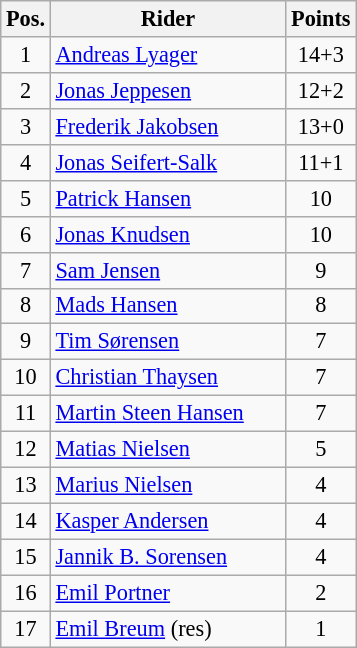<table class=wikitable style="font-size:93%;">
<tr>
<th width=25px>Pos.</th>
<th width=150px>Rider</th>
<th width=40px>Points</th>
</tr>
<tr align=center>
<td>1</td>
<td align=left><a href='#'>Andreas Lyager</a></td>
<td>14+3</td>
</tr>
<tr align=center>
<td>2</td>
<td align=left><a href='#'>Jonas Jeppesen</a></td>
<td>12+2</td>
</tr>
<tr align=center>
<td>3</td>
<td align=left><a href='#'>Frederik Jakobsen</a></td>
<td>13+0</td>
</tr>
<tr align=center>
<td>4</td>
<td align=left><a href='#'>Jonas Seifert-Salk</a></td>
<td>11+1</td>
</tr>
<tr align=center>
<td>5</td>
<td align=left><a href='#'>Patrick Hansen</a></td>
<td>10</td>
</tr>
<tr align=center>
<td>6</td>
<td align=left><a href='#'>Jonas Knudsen</a></td>
<td>10</td>
</tr>
<tr align=center>
<td>7</td>
<td align=left><a href='#'>Sam Jensen</a></td>
<td>9</td>
</tr>
<tr align=center>
<td>8</td>
<td align=left><a href='#'>Mads Hansen</a></td>
<td>8</td>
</tr>
<tr align=center>
<td>9</td>
<td align=left><a href='#'>Tim Sørensen</a></td>
<td>7</td>
</tr>
<tr align=center>
<td>10</td>
<td align=left><a href='#'>Christian Thaysen</a></td>
<td>7</td>
</tr>
<tr align=center>
<td>11</td>
<td align=left><a href='#'>Martin Steen Hansen</a></td>
<td>7</td>
</tr>
<tr align=center>
<td>12</td>
<td align=left><a href='#'>Matias Nielsen</a></td>
<td>5</td>
</tr>
<tr align=center>
<td>13</td>
<td align=left><a href='#'>Marius Nielsen</a></td>
<td>4</td>
</tr>
<tr align=center>
<td>14</td>
<td align=left><a href='#'>Kasper Andersen</a></td>
<td>4</td>
</tr>
<tr align=center>
<td>15</td>
<td align=left><a href='#'>Jannik B. Sorensen</a></td>
<td>4</td>
</tr>
<tr align=center>
<td>16</td>
<td align=left><a href='#'>Emil Portner</a></td>
<td>2</td>
</tr>
<tr align=center>
<td>17</td>
<td align=left><a href='#'>Emil Breum</a> (res)</td>
<td>1</td>
</tr>
</table>
